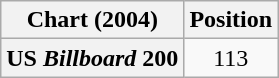<table class="wikitable sortable plainrowheaders" style="text-align:center">
<tr>
<th scope="col">Chart (2004)</th>
<th scope="col">Position</th>
</tr>
<tr>
<th scope="row">US <em>Billboard</em> 200</th>
<td>113</td>
</tr>
</table>
